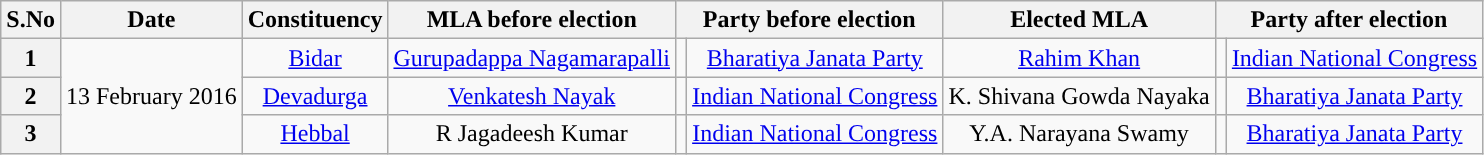<table class="wikitable sortable" style="text-align:center;">
<tr>
<th>S.No</th>
<th>Date</th>
<th>Constituency</th>
<th>MLA before election</th>
<th colspan="2">Party before election</th>
<th>Elected MLA</th>
<th colspan="2">Party after election</th>
</tr>
<tr>
<th>1</th>
<td rowspan="3">13 February 2016</td>
<td><a href='#'>Bidar</a></td>
<td><a href='#'>Gurupadappa Nagamarapalli</a></td>
<td></td>
<td><a href='#'>Bharatiya Janata Party</a></td>
<td><a href='#'>Rahim Khan</a></td>
<td></td>
<td><a href='#'>Indian National Congress</a></td>
</tr>
<tr>
<th>2</th>
<td><a href='#'>Devadurga</a></td>
<td><a href='#'>Venkatesh Nayak</a></td>
<td></td>
<td><a href='#'>Indian National Congress</a></td>
<td>K. Shivana Gowda Nayaka</td>
<td></td>
<td><a href='#'>Bharatiya Janata Party</a></td>
</tr>
<tr>
<th>3</th>
<td><a href='#'>Hebbal</a></td>
<td>R Jagadeesh Kumar</td>
<td></td>
<td><a href='#'>Indian National Congress</a></td>
<td>Y.A. Narayana Swamy</td>
<td></td>
<td><a href='#'>Bharatiya Janata Party</a></td>
</tr>
</table>
